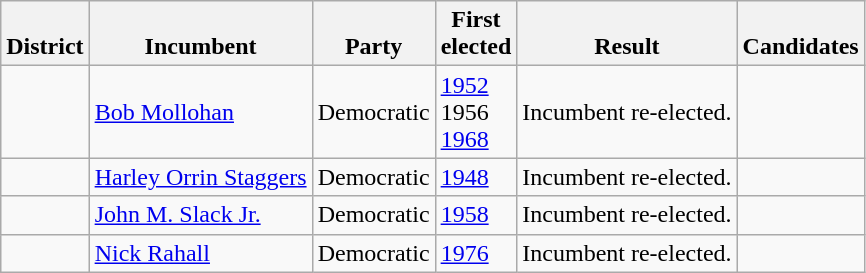<table class=wikitable>
<tr valign=bottom>
<th>District</th>
<th>Incumbent</th>
<th>Party</th>
<th>First<br>elected</th>
<th>Result</th>
<th>Candidates</th>
</tr>
<tr>
<td></td>
<td><a href='#'>Bob Mollohan</a></td>
<td>Democratic</td>
<td><a href='#'>1952</a><br>1956 <br><a href='#'>1968</a></td>
<td>Incumbent re-elected.</td>
<td nowrap></td>
</tr>
<tr>
<td></td>
<td><a href='#'>Harley Orrin Staggers</a></td>
<td>Democratic</td>
<td><a href='#'>1948</a></td>
<td>Incumbent re-elected.</td>
<td nowrap></td>
</tr>
<tr>
<td></td>
<td><a href='#'>John M. Slack Jr.</a></td>
<td>Democratic</td>
<td><a href='#'>1958</a></td>
<td>Incumbent re-elected.</td>
<td nowrap></td>
</tr>
<tr>
<td></td>
<td><a href='#'>Nick Rahall</a></td>
<td>Democratic</td>
<td><a href='#'>1976</a></td>
<td>Incumbent re-elected.</td>
<td nowrap></td>
</tr>
</table>
